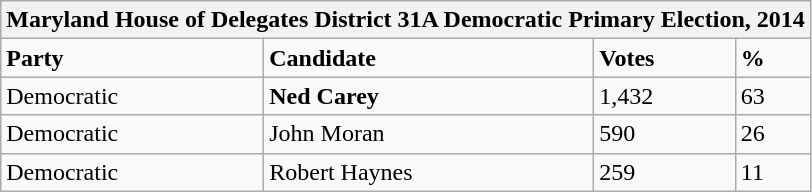<table class="wikitable">
<tr>
<th colspan="4">Maryland House of Delegates District 31A Democratic Primary Election, 2014</th>
</tr>
<tr>
<td><strong>Party</strong></td>
<td><strong>Candidate</strong></td>
<td><strong>Votes</strong></td>
<td><strong>%</strong></td>
</tr>
<tr>
<td>Democratic</td>
<td><strong>Ned Carey</strong></td>
<td>1,432</td>
<td>63</td>
</tr>
<tr>
<td>Democratic</td>
<td>John Moran</td>
<td>590</td>
<td>26</td>
</tr>
<tr>
<td>Democratic</td>
<td>Robert Haynes</td>
<td>259</td>
<td>11</td>
</tr>
</table>
